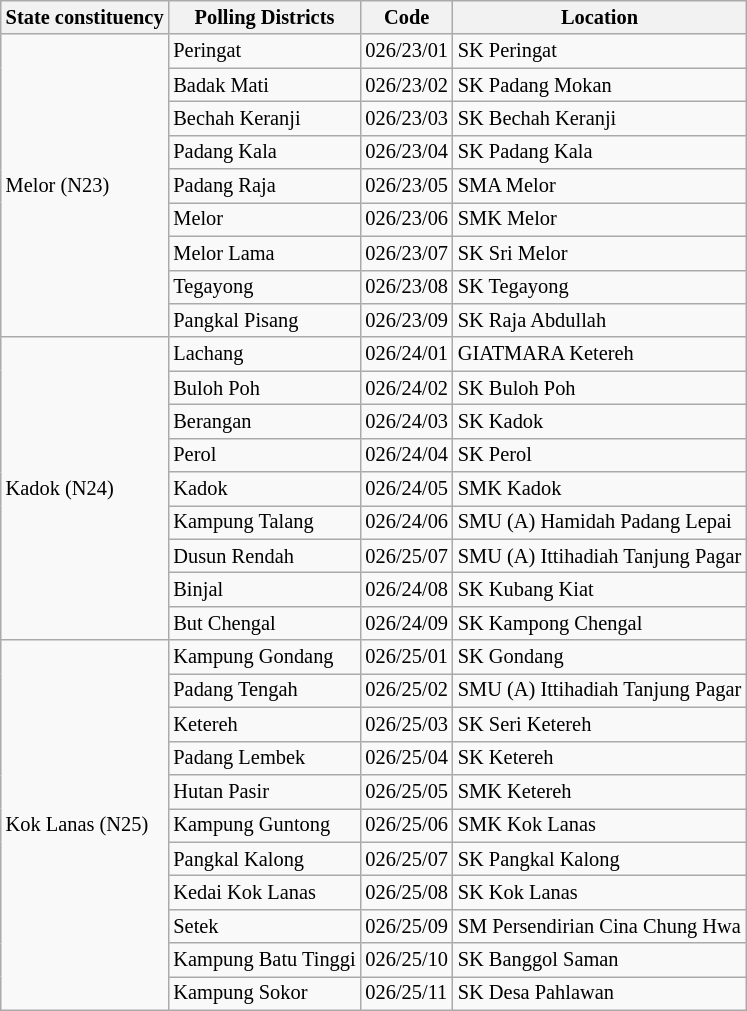<table class="wikitable sortable mw-collapsible" style="white-space:nowrap;font-size:85%">
<tr>
<th>State constituency</th>
<th>Polling Districts</th>
<th>Code</th>
<th>Location</th>
</tr>
<tr>
<td rowspan="9">Melor (N23)</td>
<td>Peringat</td>
<td>026/23/01</td>
<td>SK Peringat</td>
</tr>
<tr>
<td>Badak Mati</td>
<td>026/23/02</td>
<td>SK Padang Mokan</td>
</tr>
<tr>
<td>Bechah Keranji</td>
<td>026/23/03</td>
<td>SK Bechah Keranji</td>
</tr>
<tr>
<td>Padang Kala</td>
<td>026/23/04</td>
<td>SK Padang Kala</td>
</tr>
<tr>
<td>Padang Raja</td>
<td>026/23/05</td>
<td>SMA Melor</td>
</tr>
<tr>
<td>Melor</td>
<td>026/23/06</td>
<td>SMK Melor</td>
</tr>
<tr>
<td>Melor Lama</td>
<td>026/23/07</td>
<td>SK Sri Melor</td>
</tr>
<tr>
<td>Tegayong</td>
<td>026/23/08</td>
<td>SK Tegayong</td>
</tr>
<tr>
<td>Pangkal Pisang</td>
<td>026/23/09</td>
<td>SK Raja Abdullah</td>
</tr>
<tr>
<td rowspan="9">Kadok (N24)</td>
<td>Lachang</td>
<td>026/24/01</td>
<td>GIATMARA Ketereh</td>
</tr>
<tr>
<td>Buloh Poh</td>
<td>026/24/02</td>
<td>SK Buloh Poh</td>
</tr>
<tr>
<td>Berangan</td>
<td>026/24/03</td>
<td>SK Kadok</td>
</tr>
<tr>
<td>Perol</td>
<td>026/24/04</td>
<td>SK Perol</td>
</tr>
<tr>
<td>Kadok</td>
<td>026/24/05</td>
<td>SMK Kadok</td>
</tr>
<tr>
<td>Kampung Talang</td>
<td>026/24/06</td>
<td>SMU (A) Hamidah Padang Lepai</td>
</tr>
<tr>
<td>Dusun Rendah</td>
<td>026/25/07</td>
<td>SMU (A) Ittihadiah Tanjung Pagar</td>
</tr>
<tr>
<td>Binjal</td>
<td>026/24/08</td>
<td>SK Kubang Kiat</td>
</tr>
<tr>
<td>But Chengal</td>
<td>026/24/09</td>
<td>SK Kampong Chengal</td>
</tr>
<tr>
<td rowspan="11">Kok Lanas (N25)</td>
<td>Kampung Gondang</td>
<td>026/25/01</td>
<td>SK Gondang</td>
</tr>
<tr>
<td>Padang Tengah</td>
<td>026/25/02</td>
<td>SMU (A) Ittihadiah Tanjung Pagar</td>
</tr>
<tr>
<td>Ketereh</td>
<td>026/25/03</td>
<td>SK Seri Ketereh</td>
</tr>
<tr>
<td>Padang Lembek</td>
<td>026/25/04</td>
<td>SK Ketereh</td>
</tr>
<tr>
<td>Hutan Pasir</td>
<td>026/25/05</td>
<td>SMK Ketereh</td>
</tr>
<tr>
<td>Kampung Guntong</td>
<td>026/25/06</td>
<td>SMK Kok Lanas</td>
</tr>
<tr>
<td>Pangkal Kalong</td>
<td>026/25/07</td>
<td>SK Pangkal Kalong</td>
</tr>
<tr>
<td>Kedai Kok Lanas</td>
<td>026/25/08</td>
<td>SK Kok Lanas</td>
</tr>
<tr>
<td>Setek</td>
<td>026/25/09</td>
<td>SM Persendirian Cina Chung Hwa</td>
</tr>
<tr>
<td>Kampung Batu Tinggi</td>
<td>026/25/10</td>
<td>SK Banggol Saman</td>
</tr>
<tr>
<td>Kampung Sokor</td>
<td>026/25/11</td>
<td>SK Desa Pahlawan</td>
</tr>
</table>
